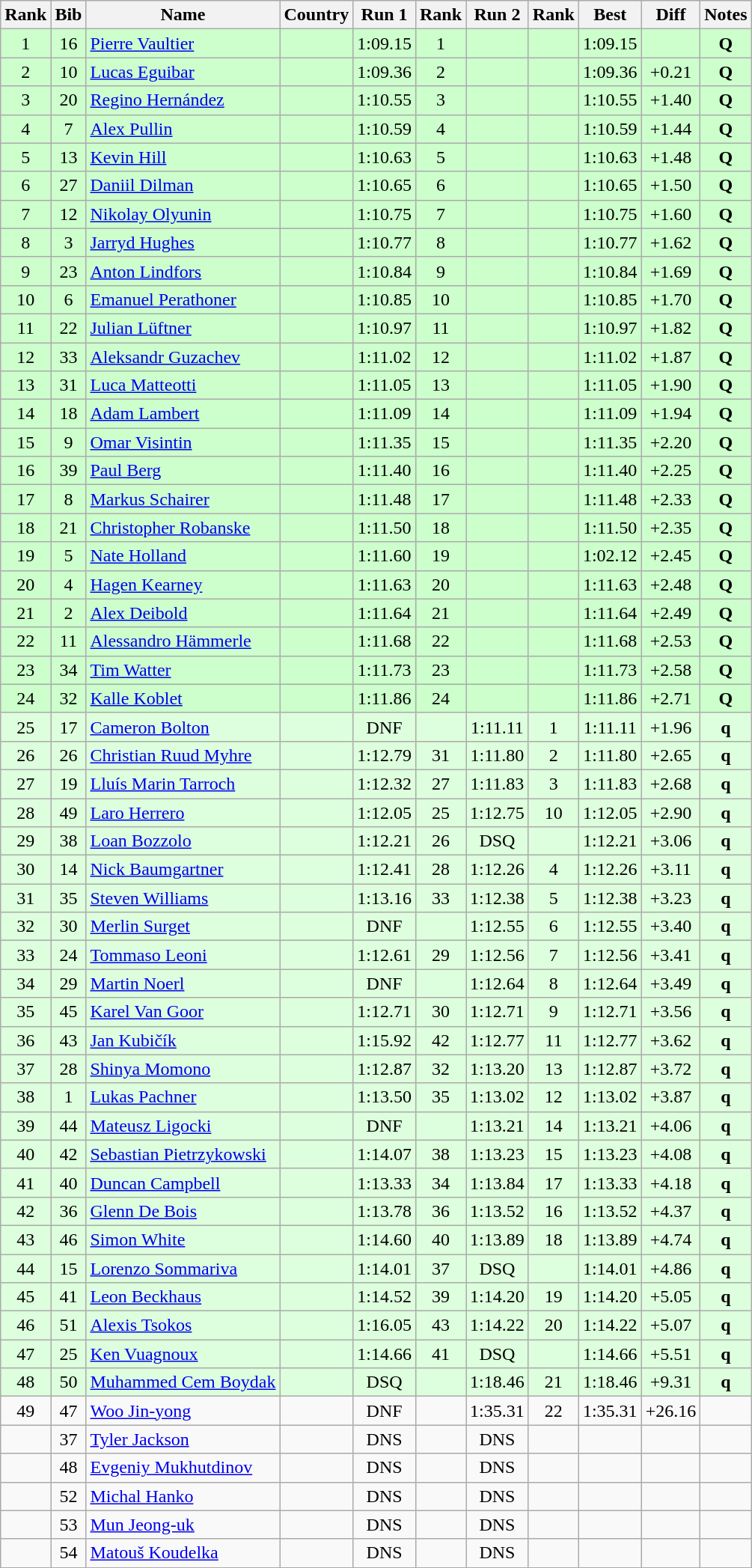<table class="wikitable sortable" style="text-align:center">
<tr>
<th>Rank</th>
<th>Bib</th>
<th>Name</th>
<th>Country</th>
<th>Run 1</th>
<th>Rank</th>
<th>Run 2</th>
<th>Rank</th>
<th>Best</th>
<th>Diff</th>
<th>Notes</th>
</tr>
<tr bgcolor=ccffcc>
<td>1</td>
<td>16</td>
<td align=left><a href='#'>Pierre Vaultier</a></td>
<td align=left></td>
<td>1:09.15</td>
<td>1</td>
<td></td>
<td></td>
<td>1:09.15</td>
<td></td>
<td><strong>Q</strong></td>
</tr>
<tr bgcolor=ccffcc>
<td>2</td>
<td>10</td>
<td align=left><a href='#'>Lucas Eguibar</a></td>
<td align=left></td>
<td>1:09.36</td>
<td>2</td>
<td></td>
<td></td>
<td>1:09.36</td>
<td>+0.21</td>
<td><strong>Q</strong></td>
</tr>
<tr bgcolor=ccffcc>
<td>3</td>
<td>20</td>
<td align=left><a href='#'>Regino Hernández</a></td>
<td align=left></td>
<td>1:10.55</td>
<td>3</td>
<td></td>
<td></td>
<td>1:10.55</td>
<td>+1.40</td>
<td><strong>Q</strong></td>
</tr>
<tr bgcolor=ccffcc>
<td>4</td>
<td>7</td>
<td align=left><a href='#'>Alex Pullin</a></td>
<td align=left></td>
<td>1:10.59</td>
<td>4</td>
<td></td>
<td></td>
<td>1:10.59</td>
<td>+1.44</td>
<td><strong>Q</strong></td>
</tr>
<tr bgcolor=ccffcc>
<td>5</td>
<td>13</td>
<td align=left><a href='#'>Kevin Hill</a></td>
<td align=left></td>
<td>1:10.63</td>
<td>5</td>
<td></td>
<td></td>
<td>1:10.63</td>
<td>+1.48</td>
<td><strong>Q</strong></td>
</tr>
<tr bgcolor=ccffcc>
<td>6</td>
<td>27</td>
<td align=left><a href='#'>Daniil Dilman</a></td>
<td align=left></td>
<td>1:10.65</td>
<td>6</td>
<td></td>
<td></td>
<td>1:10.65</td>
<td>+1.50</td>
<td><strong>Q</strong></td>
</tr>
<tr bgcolor=ccffcc>
<td>7</td>
<td>12</td>
<td align=left><a href='#'>Nikolay Olyunin</a></td>
<td align=left></td>
<td>1:10.75</td>
<td>7</td>
<td></td>
<td></td>
<td>1:10.75</td>
<td>+1.60</td>
<td><strong>Q</strong></td>
</tr>
<tr bgcolor=ccffcc>
<td>8</td>
<td>3</td>
<td align=left><a href='#'>Jarryd Hughes</a></td>
<td align=left></td>
<td>1:10.77</td>
<td>8</td>
<td></td>
<td></td>
<td>1:10.77</td>
<td>+1.62</td>
<td><strong>Q</strong></td>
</tr>
<tr bgcolor=ccffcc>
<td>9</td>
<td>23</td>
<td align=left><a href='#'>Anton Lindfors</a></td>
<td align=left></td>
<td>1:10.84</td>
<td>9</td>
<td></td>
<td></td>
<td>1:10.84</td>
<td>+1.69</td>
<td><strong>Q</strong></td>
</tr>
<tr bgcolor=ccffcc>
<td>10</td>
<td>6</td>
<td align=left><a href='#'>Emanuel Perathoner</a></td>
<td align=left></td>
<td>1:10.85</td>
<td>10</td>
<td></td>
<td></td>
<td>1:10.85</td>
<td>+1.70</td>
<td><strong>Q</strong></td>
</tr>
<tr bgcolor=ccffcc>
<td>11</td>
<td>22</td>
<td align=left><a href='#'>Julian Lüftner</a></td>
<td align=left></td>
<td>1:10.97</td>
<td>11</td>
<td></td>
<td></td>
<td>1:10.97</td>
<td>+1.82</td>
<td><strong>Q</strong></td>
</tr>
<tr bgcolor=ccffcc>
<td>12</td>
<td>33</td>
<td align=left><a href='#'>Aleksandr Guzachev</a></td>
<td align=left></td>
<td>1:11.02</td>
<td>12</td>
<td></td>
<td></td>
<td>1:11.02</td>
<td>+1.87</td>
<td><strong>Q</strong></td>
</tr>
<tr bgcolor=ccffcc>
<td>13</td>
<td>31</td>
<td align=left><a href='#'>Luca Matteotti</a></td>
<td align=left></td>
<td>1:11.05</td>
<td>13</td>
<td></td>
<td></td>
<td>1:11.05</td>
<td>+1.90</td>
<td><strong>Q</strong></td>
</tr>
<tr bgcolor=ccffcc>
<td>14</td>
<td>18</td>
<td align=left><a href='#'>Adam Lambert</a></td>
<td align=left></td>
<td>1:11.09</td>
<td>14</td>
<td></td>
<td></td>
<td>1:11.09</td>
<td>+1.94</td>
<td><strong>Q</strong></td>
</tr>
<tr bgcolor=ccffcc>
<td>15</td>
<td>9</td>
<td align=left><a href='#'>Omar Visintin</a></td>
<td align=left></td>
<td>1:11.35</td>
<td>15</td>
<td></td>
<td></td>
<td>1:11.35</td>
<td>+2.20</td>
<td><strong>Q</strong></td>
</tr>
<tr bgcolor=ccffcc>
<td>16</td>
<td>39</td>
<td align=left><a href='#'>Paul Berg</a></td>
<td align=left></td>
<td>1:11.40</td>
<td>16</td>
<td></td>
<td></td>
<td>1:11.40</td>
<td>+2.25</td>
<td><strong>Q</strong></td>
</tr>
<tr bgcolor=ccffcc>
<td>17</td>
<td>8</td>
<td align=left><a href='#'>Markus Schairer</a></td>
<td align=left></td>
<td>1:11.48</td>
<td>17</td>
<td></td>
<td></td>
<td>1:11.48</td>
<td>+2.33</td>
<td><strong>Q</strong></td>
</tr>
<tr bgcolor=ccffcc>
<td>18</td>
<td>21</td>
<td align=left><a href='#'>Christopher Robanske</a></td>
<td align=left></td>
<td>1:11.50</td>
<td>18</td>
<td></td>
<td></td>
<td>1:11.50</td>
<td>+2.35</td>
<td><strong>Q</strong></td>
</tr>
<tr bgcolor=ccffcc>
<td>19</td>
<td>5</td>
<td align=left><a href='#'>Nate Holland</a></td>
<td align=left></td>
<td>1:11.60</td>
<td>19</td>
<td></td>
<td></td>
<td>1:02.12</td>
<td>+2.45</td>
<td><strong>Q</strong></td>
</tr>
<tr bgcolor=ccffcc>
<td>20</td>
<td>4</td>
<td align=left><a href='#'>Hagen Kearney</a></td>
<td align=left></td>
<td>1:11.63</td>
<td>20</td>
<td></td>
<td></td>
<td>1:11.63</td>
<td>+2.48</td>
<td><strong>Q</strong></td>
</tr>
<tr bgcolor=ccffcc>
<td>21</td>
<td>2</td>
<td align=left><a href='#'>Alex Deibold</a></td>
<td align=left></td>
<td>1:11.64</td>
<td>21</td>
<td></td>
<td></td>
<td>1:11.64</td>
<td>+2.49</td>
<td><strong>Q</strong></td>
</tr>
<tr bgcolor=ccffcc>
<td>22</td>
<td>11</td>
<td align=left><a href='#'>Alessandro Hämmerle</a></td>
<td align=left></td>
<td>1:11.68</td>
<td>22</td>
<td></td>
<td></td>
<td>1:11.68</td>
<td>+2.53</td>
<td><strong>Q</strong></td>
</tr>
<tr bgcolor=ccffcc>
<td>23</td>
<td>34</td>
<td align=left><a href='#'>Tim Watter</a></td>
<td align=left></td>
<td>1:11.73</td>
<td>23</td>
<td></td>
<td></td>
<td>1:11.73</td>
<td>+2.58</td>
<td><strong>Q</strong></td>
</tr>
<tr bgcolor=ccffcc>
<td>24</td>
<td>32</td>
<td align=left><a href='#'>Kalle Koblet</a></td>
<td align=left></td>
<td>1:11.86</td>
<td>24</td>
<td></td>
<td></td>
<td>1:11.86</td>
<td>+2.71</td>
<td><strong>Q</strong></td>
</tr>
<tr bgcolor=ddffdd>
<td>25</td>
<td>17</td>
<td align=left><a href='#'>Cameron Bolton</a></td>
<td align=left></td>
<td>DNF</td>
<td></td>
<td>1:11.11</td>
<td>1</td>
<td>1:11.11</td>
<td>+1.96</td>
<td><strong>q</strong></td>
</tr>
<tr bgcolor=ddffdd>
<td>26</td>
<td>26</td>
<td align=left><a href='#'>Christian Ruud Myhre</a></td>
<td align=left></td>
<td>1:12.79</td>
<td>31</td>
<td>1:11.80</td>
<td>2</td>
<td>1:11.80</td>
<td>+2.65</td>
<td><strong>q</strong></td>
</tr>
<tr bgcolor=ddffdd>
<td>27</td>
<td>19</td>
<td align=left><a href='#'>Lluís Marin Tarroch</a></td>
<td align=left></td>
<td>1:12.32</td>
<td>27</td>
<td>1:11.83</td>
<td>3</td>
<td>1:11.83</td>
<td>+2.68</td>
<td><strong>q</strong></td>
</tr>
<tr bgcolor=ddffdd>
<td>28</td>
<td>49</td>
<td align=left><a href='#'>Laro Herrero</a></td>
<td align=left></td>
<td>1:12.05</td>
<td>25</td>
<td>1:12.75</td>
<td>10</td>
<td>1:12.05</td>
<td>+2.90</td>
<td><strong>q</strong></td>
</tr>
<tr bgcolor=ddffdd>
<td>29</td>
<td>38</td>
<td align=left><a href='#'>Loan Bozzolo</a></td>
<td align=left></td>
<td>1:12.21</td>
<td>26</td>
<td>DSQ</td>
<td></td>
<td>1:12.21</td>
<td>+3.06</td>
<td><strong>q</strong></td>
</tr>
<tr bgcolor=ddffdd>
<td>30</td>
<td>14</td>
<td align=left><a href='#'>Nick Baumgartner</a></td>
<td align=left></td>
<td>1:12.41</td>
<td>28</td>
<td>1:12.26</td>
<td>4</td>
<td>1:12.26</td>
<td>+3.11</td>
<td><strong>q</strong></td>
</tr>
<tr bgcolor=ddffdd>
<td>31</td>
<td>35</td>
<td align=left><a href='#'>Steven Williams</a></td>
<td align=left></td>
<td>1:13.16</td>
<td>33</td>
<td>1:12.38</td>
<td>5</td>
<td>1:12.38</td>
<td>+3.23</td>
<td><strong>q</strong></td>
</tr>
<tr bgcolor=ddffdd>
<td>32</td>
<td>30</td>
<td align=left><a href='#'>Merlin Surget</a></td>
<td align=left></td>
<td>DNF</td>
<td></td>
<td>1:12.55</td>
<td>6</td>
<td>1:12.55</td>
<td>+3.40</td>
<td><strong>q</strong></td>
</tr>
<tr bgcolor=ddffdd>
<td>33</td>
<td>24</td>
<td align=left><a href='#'>Tommaso Leoni</a></td>
<td align=left></td>
<td>1:12.61</td>
<td>29</td>
<td>1:12.56</td>
<td>7</td>
<td>1:12.56</td>
<td>+3.41</td>
<td><strong>q</strong></td>
</tr>
<tr bgcolor=ddffdd>
<td>34</td>
<td>29</td>
<td align=left><a href='#'>Martin Noerl</a></td>
<td align=left></td>
<td>DNF</td>
<td></td>
<td>1:12.64</td>
<td>8</td>
<td>1:12.64</td>
<td>+3.49</td>
<td><strong>q</strong></td>
</tr>
<tr bgcolor=ddffdd>
<td>35</td>
<td>45</td>
<td align=left><a href='#'>Karel Van Goor</a></td>
<td align=left></td>
<td>1:12.71</td>
<td>30</td>
<td>1:12.71</td>
<td>9</td>
<td>1:12.71</td>
<td>+3.56</td>
<td><strong>q</strong></td>
</tr>
<tr bgcolor=ddffdd>
<td>36</td>
<td>43</td>
<td align=left><a href='#'>Jan Kubičík</a></td>
<td align=left></td>
<td>1:15.92</td>
<td>42</td>
<td>1:12.77</td>
<td>11</td>
<td>1:12.77</td>
<td>+3.62</td>
<td><strong>q</strong></td>
</tr>
<tr bgcolor=ddffdd>
<td>37</td>
<td>28</td>
<td align=left><a href='#'>Shinya Momono</a></td>
<td align=left></td>
<td>1:12.87</td>
<td>32</td>
<td>1:13.20</td>
<td>13</td>
<td>1:12.87</td>
<td>+3.72</td>
<td><strong>q</strong></td>
</tr>
<tr bgcolor=ddffdd>
<td>38</td>
<td>1</td>
<td align=left><a href='#'>Lukas Pachner</a></td>
<td align=left></td>
<td>1:13.50</td>
<td>35</td>
<td>1:13.02</td>
<td>12</td>
<td>1:13.02</td>
<td>+3.87</td>
<td><strong>q</strong></td>
</tr>
<tr bgcolor=ddffdd>
<td>39</td>
<td>44</td>
<td align=left><a href='#'>Mateusz Ligocki</a></td>
<td align=left></td>
<td>DNF</td>
<td></td>
<td>1:13.21</td>
<td>14</td>
<td>1:13.21</td>
<td>+4.06</td>
<td><strong>q</strong></td>
</tr>
<tr bgcolor=ddffdd>
<td>40</td>
<td>42</td>
<td align=left><a href='#'>Sebastian Pietrzykowski</a></td>
<td align=left></td>
<td>1:14.07</td>
<td>38</td>
<td>1:13.23</td>
<td>15</td>
<td>1:13.23</td>
<td>+4.08</td>
<td><strong>q</strong></td>
</tr>
<tr bgcolor=ddffdd>
<td>41</td>
<td>40</td>
<td align=left><a href='#'>Duncan Campbell</a></td>
<td align=left></td>
<td>1:13.33</td>
<td>34</td>
<td>1:13.84</td>
<td>17</td>
<td>1:13.33</td>
<td>+4.18</td>
<td><strong>q</strong></td>
</tr>
<tr bgcolor=ddffdd>
<td>42</td>
<td>36</td>
<td align=left><a href='#'>Glenn De Bois</a></td>
<td align=left></td>
<td>1:13.78</td>
<td>36</td>
<td>1:13.52</td>
<td>16</td>
<td>1:13.52</td>
<td>+4.37</td>
<td><strong>q</strong></td>
</tr>
<tr bgcolor=ddffdd>
<td>43</td>
<td>46</td>
<td align=left><a href='#'>Simon White</a></td>
<td align=left></td>
<td>1:14.60</td>
<td>40</td>
<td>1:13.89</td>
<td>18</td>
<td>1:13.89</td>
<td>+4.74</td>
<td><strong>q</strong></td>
</tr>
<tr bgcolor=ddffdd>
<td>44</td>
<td>15</td>
<td align=left><a href='#'>Lorenzo Sommariva</a></td>
<td align=left></td>
<td>1:14.01</td>
<td>37</td>
<td>DSQ</td>
<td></td>
<td>1:14.01</td>
<td>+4.86</td>
<td><strong>q</strong></td>
</tr>
<tr bgcolor=ddffdd>
<td>45</td>
<td>41</td>
<td align=left><a href='#'>Leon Beckhaus</a></td>
<td align=left></td>
<td>1:14.52</td>
<td>39</td>
<td>1:14.20</td>
<td>19</td>
<td>1:14.20</td>
<td>+5.05</td>
<td><strong>q</strong></td>
</tr>
<tr bgcolor=ddffdd>
<td>46</td>
<td>51</td>
<td align=left><a href='#'>Alexis Tsokos</a></td>
<td align=left></td>
<td>1:16.05</td>
<td>43</td>
<td>1:14.22</td>
<td>20</td>
<td>1:14.22</td>
<td>+5.07</td>
<td><strong>q</strong></td>
</tr>
<tr bgcolor=ddffdd>
<td>47</td>
<td>25</td>
<td align=left><a href='#'>Ken Vuagnoux</a></td>
<td align=left></td>
<td>1:14.66</td>
<td>41</td>
<td>DSQ</td>
<td></td>
<td>1:14.66</td>
<td>+5.51</td>
<td><strong>q</strong></td>
</tr>
<tr bgcolor=ddffdd>
<td>48</td>
<td>50</td>
<td align=left><a href='#'>Muhammed Cem Boydak</a></td>
<td align=left></td>
<td>DSQ</td>
<td></td>
<td>1:18.46</td>
<td>21</td>
<td>1:18.46</td>
<td>+9.31</td>
<td><strong>q</strong></td>
</tr>
<tr>
<td>49</td>
<td>47</td>
<td align=left><a href='#'>Woo Jin-yong</a></td>
<td align=left></td>
<td>DNF</td>
<td></td>
<td>1:35.31</td>
<td>22</td>
<td>1:35.31</td>
<td>+26.16</td>
<td></td>
</tr>
<tr>
<td></td>
<td>37</td>
<td align=left><a href='#'>Tyler Jackson</a></td>
<td align=left></td>
<td>DNS</td>
<td></td>
<td>DNS</td>
<td></td>
<td></td>
<td></td>
<td></td>
</tr>
<tr>
<td></td>
<td>48</td>
<td align=left><a href='#'>Evgeniy Mukhutdinov</a></td>
<td align=left></td>
<td>DNS</td>
<td></td>
<td>DNS</td>
<td></td>
<td></td>
<td></td>
<td></td>
</tr>
<tr>
<td></td>
<td>52</td>
<td align=left><a href='#'>Michal Hanko</a></td>
<td align=left></td>
<td>DNS</td>
<td></td>
<td>DNS</td>
<td></td>
<td></td>
<td></td>
<td></td>
</tr>
<tr>
<td></td>
<td>53</td>
<td align=left><a href='#'>Mun Jeong-uk</a></td>
<td align=left></td>
<td>DNS</td>
<td></td>
<td>DNS</td>
<td></td>
<td></td>
<td></td>
<td></td>
</tr>
<tr>
<td></td>
<td>54</td>
<td align=left><a href='#'>Matouš Koudelka</a></td>
<td align=left></td>
<td>DNS</td>
<td></td>
<td>DNS</td>
<td></td>
<td></td>
<td></td>
<td></td>
</tr>
</table>
